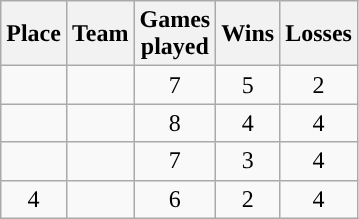<table class="wikitable" style="text-align:center;">
<tr>
<th>Place</th>
<th>Team</th>
<th>Games<br>played</th>
<th>Wins</th>
<th>Losses</th>
</tr>
<tr>
<td></td>
<td align=left></td>
<td>7</td>
<td>5</td>
<td>2</td>
</tr>
<tr>
<td></td>
<td align=left></td>
<td>8</td>
<td>4</td>
<td>4</td>
</tr>
<tr>
<td></td>
<td align=left></td>
<td>7</td>
<td>3</td>
<td>4</td>
</tr>
<tr>
<td>4</td>
<td align=left></td>
<td>6</td>
<td>2</td>
<td>4</td>
</tr>
</table>
